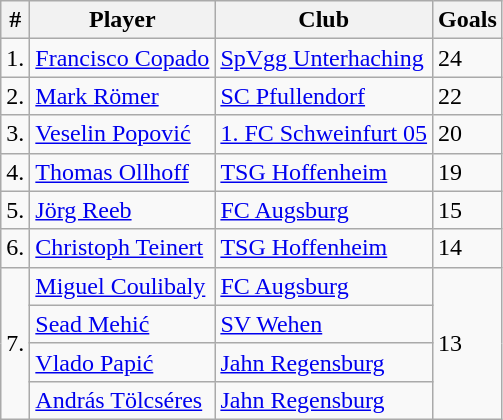<table class="wikitable">
<tr>
<th>#</th>
<th>Player</th>
<th>Club</th>
<th>Goals</th>
</tr>
<tr>
<td>1.</td>
<td> <a href='#'>Francisco Copado</a></td>
<td><a href='#'>SpVgg Unterhaching</a></td>
<td>24</td>
</tr>
<tr>
<td>2.</td>
<td> <a href='#'>Mark Römer</a></td>
<td><a href='#'>SC Pfullendorf</a></td>
<td>22</td>
</tr>
<tr>
<td>3.</td>
<td> <a href='#'>Veselin Popović</a></td>
<td><a href='#'>1. FC Schweinfurt 05</a></td>
<td>20</td>
</tr>
<tr>
<td>4.</td>
<td> <a href='#'>Thomas Ollhoff</a></td>
<td><a href='#'>TSG Hoffenheim</a></td>
<td>19</td>
</tr>
<tr>
<td>5.</td>
<td> <a href='#'>Jörg Reeb</a></td>
<td><a href='#'>FC Augsburg</a></td>
<td>15</td>
</tr>
<tr>
<td>6.</td>
<td> <a href='#'>Christoph Teinert</a></td>
<td><a href='#'>TSG Hoffenheim</a></td>
<td>14</td>
</tr>
<tr>
<td rowspan="4">7.</td>
<td> <a href='#'>Miguel Coulibaly</a></td>
<td><a href='#'>FC Augsburg</a></td>
<td rowspan="4">13</td>
</tr>
<tr>
<td> <a href='#'>Sead Mehić</a></td>
<td><a href='#'>SV Wehen</a></td>
</tr>
<tr>
<td> <a href='#'>Vlado Papić</a></td>
<td><a href='#'>Jahn Regensburg</a></td>
</tr>
<tr>
<td> <a href='#'>András Tölcséres</a></td>
<td><a href='#'>Jahn Regensburg</a></td>
</tr>
</table>
